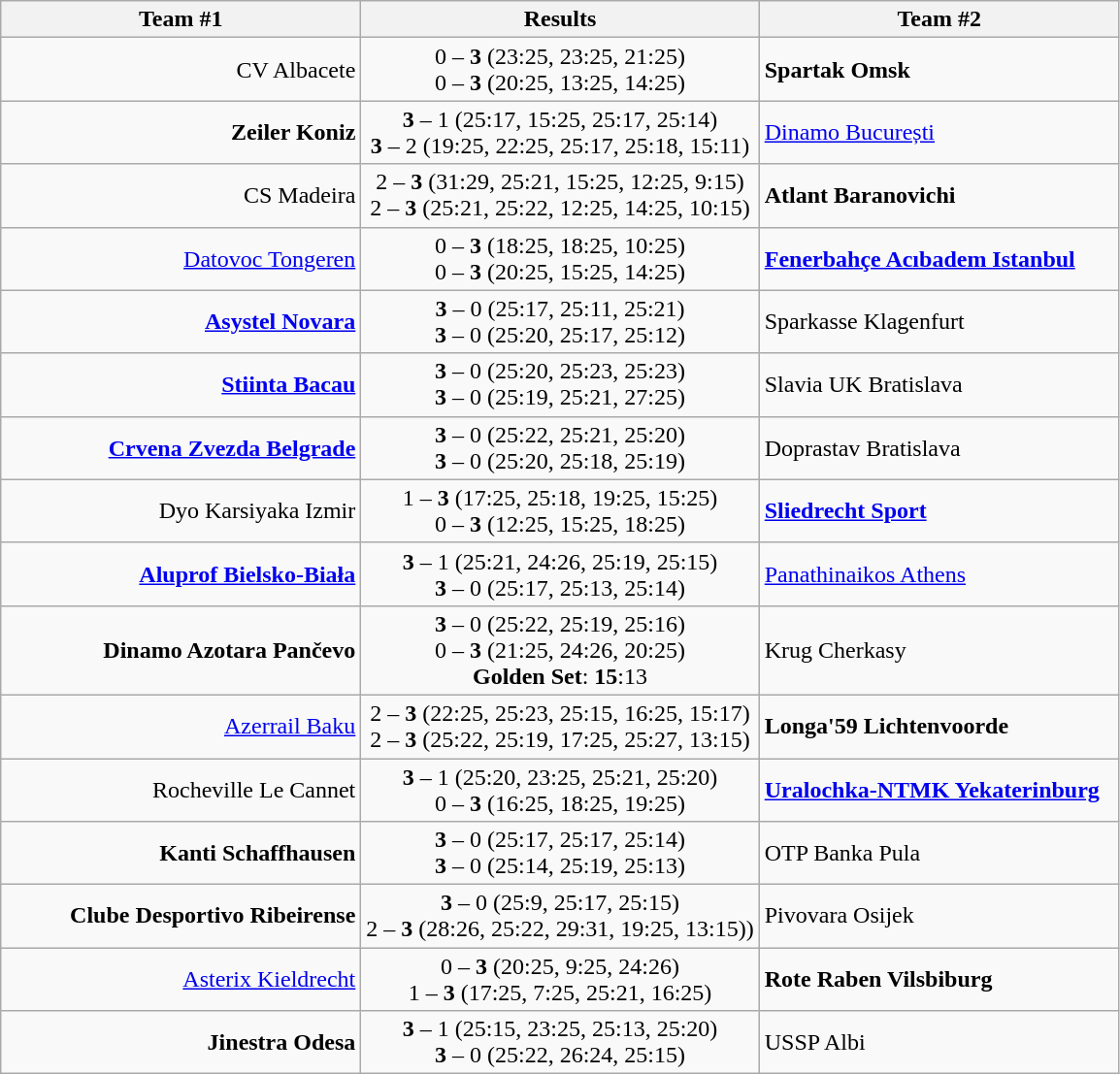<table class="wikitable" style="border-collapse: collapse;">
<tr>
<th align="right" width="240">Team #1</th>
<th>  Results  </th>
<th align="left" width="240">Team #2</th>
</tr>
<tr>
<td align="right">CV Albacete </td>
<td align="center">0 – <strong>3</strong> (23:25, 23:25, 21:25)<br>0 – <strong>3</strong> (20:25, 13:25, 14:25)</td>
<td>  <strong>Spartak Omsk</strong></td>
</tr>
<tr>
<td align="right"><strong>Zeiler Koniz</strong> </td>
<td align="center"><strong>3</strong> – 1 (25:17, 15:25, 25:17, 25:14)<br><strong>3</strong> – 2 (19:25, 22:25, 25:17, 25:18, 15:11)</td>
<td>  <a href='#'>Dinamo București</a></td>
</tr>
<tr>
<td align="right">CS Madeira </td>
<td align="center">2 – <strong>3</strong> (31:29, 25:21, 15:25, 12:25, 9:15) <br>2 – <strong>3</strong> (25:21, 25:22, 12:25, 14:25, 10:15)</td>
<td>  <strong>Atlant Baranovichi</strong></td>
</tr>
<tr>
<td align="right"><a href='#'>Datovoc Tongeren</a> </td>
<td align="center">0 – <strong>3</strong> (18:25, 18:25, 10:25)<br>0 – <strong>3</strong> (20:25, 15:25, 14:25)</td>
<td>  <strong><a href='#'>Fenerbahçe Acıbadem Istanbul</a></strong></td>
</tr>
<tr>
<td align="right"><strong><a href='#'>Asystel Novara</a></strong> </td>
<td align="center"><strong>3</strong> – 0 (25:17, 25:11, 25:21)<br> <strong>3</strong> – 0 (25:20, 25:17, 25:12)</td>
<td>  Sparkasse Klagenfurt</td>
</tr>
<tr>
<td align="right"><strong><a href='#'>Stiinta Bacau</a></strong> </td>
<td align="center"><strong>3</strong> – 0 (25:20, 25:23, 25:23)<br><strong>3</strong> – 0 (25:19, 25:21, 27:25)</td>
<td>  Slavia UK Bratislava</td>
</tr>
<tr>
<td align="right"><strong><a href='#'>Crvena Zvezda Belgrade</a></strong> </td>
<td align="center"><strong>3</strong> – 0 (25:22, 25:21, 25:20)<br> <strong>3</strong> – 0 (25:20, 25:18, 25:19)</td>
<td>  Doprastav Bratislava</td>
</tr>
<tr>
<td align="right">Dyo Karsiyaka Izmir </td>
<td align="center">1 – <strong>3</strong> (17:25, 25:18, 19:25, 15:25)<br> 0 – <strong>3</strong> (12:25, 15:25, 18:25)</td>
<td>  <strong><a href='#'>Sliedrecht Sport</a></strong></td>
</tr>
<tr>
<td align="right"><strong><a href='#'>Aluprof Bielsko-Biała</a></strong> </td>
<td align="center"><strong>3</strong> – 1 (25:21, 24:26, 25:19, 25:15)<br> <strong>3</strong> – 0 (25:17, 25:13, 25:14)</td>
<td>  <a href='#'>Panathinaikos Athens</a></td>
</tr>
<tr>
<td align="right"><strong>Dinamo Azotara Pančevo</strong> </td>
<td align="center"><strong>3</strong> – 0 (25:22, 25:19, 25:16)<br>0 – <strong>3</strong> (21:25, 24:26, 20:25)<br><strong>Golden Set</strong>: <strong>15</strong>:13</td>
<td>  Krug Cherkasy</td>
</tr>
<tr>
<td align="right"><a href='#'>Azerrail Baku</a> </td>
<td align="center">2 – <strong>3</strong> (22:25, 25:23, 25:15, 16:25, 15:17)<br>2 – <strong>3</strong> (25:22, 25:19, 17:25, 25:27, 13:15)</td>
<td>  <strong>Longa'59 Lichtenvoorde</strong></td>
</tr>
<tr>
<td align="right">Rocheville Le Cannet </td>
<td align="center"><strong>3</strong> – 1 (25:20, 23:25, 25:21, 25:20)<br>0 – <strong>3</strong> (16:25, 18:25, 19:25)</td>
<td>  <strong><a href='#'>Uralochka-NTMK Yekaterinburg</a></strong></td>
</tr>
<tr>
<td align="right"><strong>Kanti Schaffhausen</strong> </td>
<td align="center"><strong>3</strong> – 0 (25:17, 25:17, 25:14)<br><strong>3</strong> – 0 (25:14, 25:19, 25:13)</td>
<td>  OTP Banka Pula</td>
</tr>
<tr>
<td align="right"><strong>Clube Desportivo Ribeirense</strong> </td>
<td align="center"><strong>3</strong> – 0 (25:9, 25:17, 25:15)<br>2 – <strong>3</strong> (28:26, 25:22, 29:31, 19:25, 13:15))</td>
<td>  Pivovara Osijek</td>
</tr>
<tr>
<td align="right"><a href='#'>Asterix Kieldrecht</a> </td>
<td align="center">0 – <strong>3</strong> (20:25, 9:25, 24:26)<br>1 – <strong>3</strong> (17:25, 7:25, 25:21, 16:25)</td>
<td>  <strong>Rote Raben Vilsbiburg</strong></td>
</tr>
<tr>
<td align="right"><strong>Jinestra Odesa</strong> </td>
<td align="center"><strong>3</strong> – 1 (25:15, 23:25, 25:13, 25:20)<br><strong>3</strong> – 0 (25:22, 26:24, 25:15)</td>
<td>  USSP Albi</td>
</tr>
</table>
